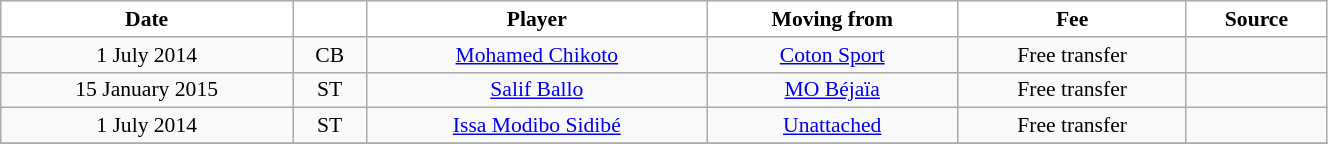<table class="wikitable sortable" style="width:70%; text-align:center; font-size:90%; text-align:centre;">
<tr>
<th style="background:white; color:black; text-align:center;">Date</th>
<th style="background:white; color:black; text-align:center;"></th>
<th style="background:white; color:black; text-align:center;">Player</th>
<th style="background:white; color:black; text-align:center;">Moving from</th>
<th style="background:white; color:black; text-align:center;">Fee</th>
<th style="background:white; color:black; text-align:center;">Source</th>
</tr>
<tr>
<td>1 July 2014</td>
<td>CB</td>
<td> <a href='#'>Mohamed Chikoto</a></td>
<td> <a href='#'>Coton Sport</a></td>
<td>Free transfer</td>
<td></td>
</tr>
<tr>
<td>15 January 2015</td>
<td>ST</td>
<td> <a href='#'>Salif Ballo</a></td>
<td><a href='#'>MO Béjaïa</a></td>
<td>Free transfer</td>
<td></td>
</tr>
<tr>
<td>1 July 2014</td>
<td>ST</td>
<td> <a href='#'>Issa Modibo Sidibé</a></td>
<td><a href='#'>Unattached</a></td>
<td>Free transfer</td>
<td></td>
</tr>
<tr>
</tr>
</table>
